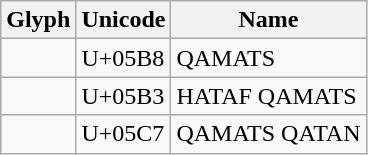<table class="wikitable">
<tr>
<th>Glyph</th>
<th>Unicode</th>
<th>Name</th>
</tr>
<tr>
<td><big></big></td>
<td>U+05B8</td>
<td>QAMATS</td>
</tr>
<tr>
<td><big></big></td>
<td>U+05B3</td>
<td>HATAF QAMATS</td>
</tr>
<tr>
<td><big></big></td>
<td>U+05C7</td>
<td>QAMATS QATAN</td>
</tr>
</table>
